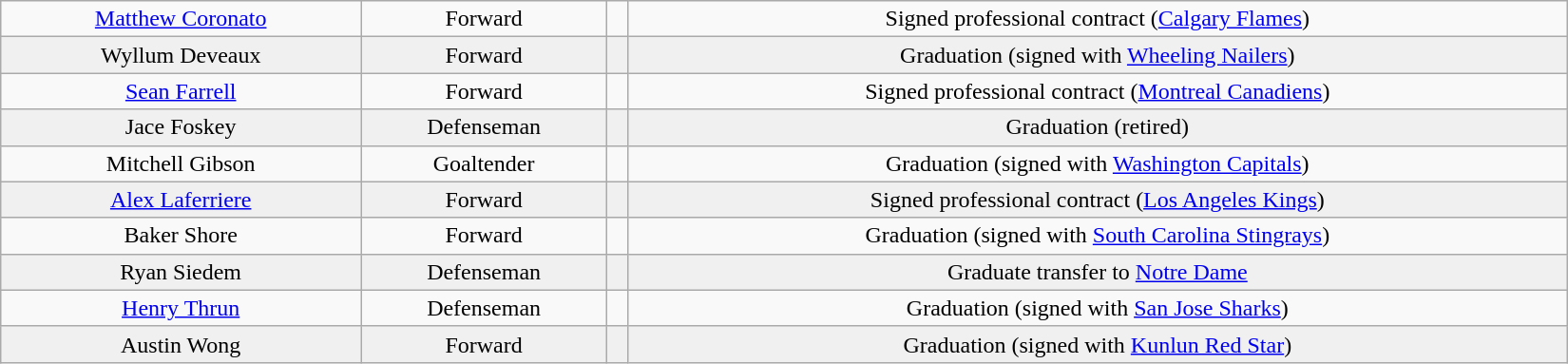<table class="wikitable" width=1100>
<tr align="center" bgcolor="">
<td><a href='#'>Matthew Coronato</a></td>
<td>Forward</td>
<td></td>
<td>Signed professional contract (<a href='#'>Calgary Flames</a>)</td>
</tr>
<tr align="center" bgcolor="f0f0f0">
<td>Wyllum Deveaux</td>
<td>Forward</td>
<td></td>
<td>Graduation (signed with <a href='#'>Wheeling Nailers</a>)</td>
</tr>
<tr align="center" bgcolor="">
<td><a href='#'>Sean Farrell</a></td>
<td>Forward</td>
<td></td>
<td>Signed professional contract (<a href='#'>Montreal Canadiens</a>)</td>
</tr>
<tr align="center" bgcolor="f0f0f0">
<td>Jace Foskey</td>
<td>Defenseman</td>
<td></td>
<td>Graduation (retired)</td>
</tr>
<tr align="center" bgcolor="">
<td>Mitchell Gibson</td>
<td>Goaltender</td>
<td></td>
<td>Graduation (signed with <a href='#'>Washington Capitals</a>)</td>
</tr>
<tr align="center" bgcolor="f0f0f0">
<td><a href='#'>Alex Laferriere</a></td>
<td>Forward</td>
<td></td>
<td>Signed professional contract (<a href='#'>Los Angeles Kings</a>)</td>
</tr>
<tr align="center" bgcolor="">
<td>Baker Shore</td>
<td>Forward</td>
<td></td>
<td>Graduation (signed with <a href='#'>South Carolina Stingrays</a>)</td>
</tr>
<tr align="center" bgcolor="f0f0f0">
<td>Ryan Siedem</td>
<td>Defenseman</td>
<td></td>
<td>Graduate transfer to <a href='#'>Notre Dame</a></td>
</tr>
<tr align="center" bgcolor="">
<td><a href='#'>Henry Thrun</a></td>
<td>Defenseman</td>
<td></td>
<td>Graduation (signed with <a href='#'>San Jose Sharks</a>)</td>
</tr>
<tr align="center" bgcolor="f0f0f0">
<td>Austin Wong</td>
<td>Forward</td>
<td></td>
<td>Graduation (signed with <a href='#'>Kunlun Red Star</a>)</td>
</tr>
</table>
